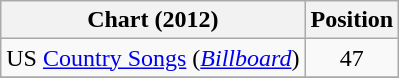<table class="wikitable sortable">
<tr>
<th scope="col">Chart (2012)</th>
<th scope="col">Position</th>
</tr>
<tr>
<td>US <a href='#'>Country Songs</a> (<em><a href='#'>Billboard</a></em>)</td>
<td align="center">47</td>
</tr>
<tr>
</tr>
</table>
